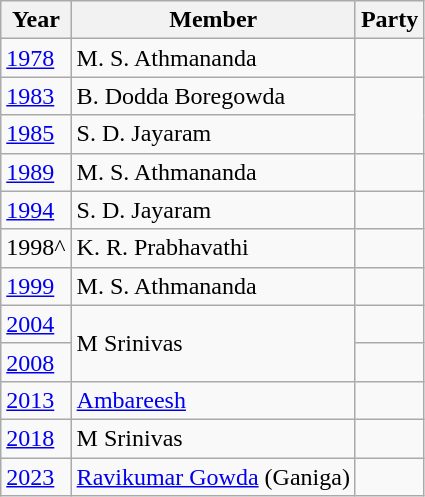<table class="wikitable">
<tr>
<th>Year</th>
<th>Member</th>
<th colspan=2>Party</th>
</tr>
<tr>
<td><a href='#'>1978</a></td>
<td>M. S. Athmananda</td>
<td></td>
</tr>
<tr>
<td><a href='#'>1983</a></td>
<td>B. Dodda Boregowda</td>
</tr>
<tr>
<td><a href='#'>1985</a></td>
<td>S. D. Jayaram</td>
</tr>
<tr>
<td><a href='#'>1989</a></td>
<td>M. S. Athmananda</td>
<td></td>
</tr>
<tr>
<td><a href='#'>1994</a></td>
<td>S. D. Jayaram</td>
<td></td>
</tr>
<tr>
<td>1998^</td>
<td>K. R. Prabhavathi</td>
</tr>
<tr>
<td><a href='#'>1999</a></td>
<td>M. S. Athmananda</td>
<td></td>
</tr>
<tr>
<td><a href='#'>2004</a></td>
<td rowspan="2">M Srinivas</td>
<td></td>
</tr>
<tr>
<td><a href='#'>2008</a></td>
</tr>
<tr>
<td><a href='#'>2013</a></td>
<td><a href='#'>Ambareesh</a></td>
<td></td>
</tr>
<tr>
<td><a href='#'>2018</a></td>
<td>M Srinivas</td>
<td></td>
</tr>
<tr>
<td><a href='#'>2023</a></td>
<td><a href='#'>Ravikumar Gowda</a> (Ganiga)</td>
<td></td>
</tr>
</table>
